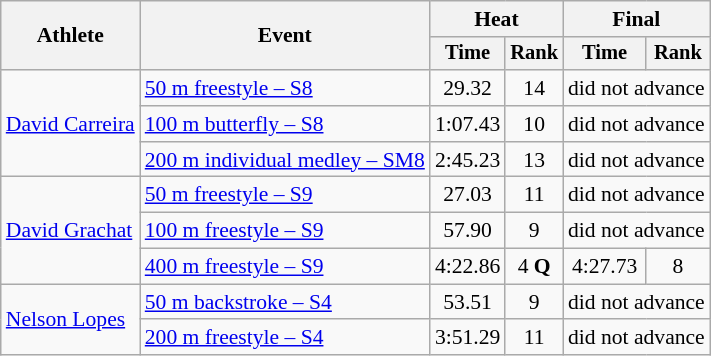<table class=wikitable style="font-size:90%; text-align:center">
<tr>
<th rowspan="2">Athlete</th>
<th rowspan="2">Event</th>
<th colspan="2">Heat</th>
<th colspan="2">Final</th>
</tr>
<tr style="font-size:95%">
<th>Time</th>
<th>Rank</th>
<th>Time</th>
<th>Rank</th>
</tr>
<tr>
<td align=left rowspan=3><a href='#'>David Carreira</a></td>
<td align=left><a href='#'>50 m freestyle – S8</a></td>
<td>29.32</td>
<td>14</td>
<td colspan=2>did not advance</td>
</tr>
<tr>
<td align=left><a href='#'>100 m butterfly – S8</a></td>
<td>1:07.43</td>
<td>10</td>
<td colspan=2>did not advance</td>
</tr>
<tr>
<td align=left><a href='#'>200 m individual medley – SM8</a></td>
<td>2:45.23</td>
<td>13</td>
<td colspan=2>did not advance</td>
</tr>
<tr>
<td align=left rowspan=3><a href='#'>David Grachat</a></td>
<td align=left><a href='#'>50 m freestyle – S9</a></td>
<td>27.03</td>
<td>11</td>
<td colspan=2>did not advance</td>
</tr>
<tr>
<td align=left><a href='#'>100 m freestyle – S9</a></td>
<td>57.90</td>
<td>9</td>
<td colspan=2>did not advance</td>
</tr>
<tr>
<td align=left><a href='#'>400 m freestyle – S9</a></td>
<td>4:22.86</td>
<td>4 <strong>Q</strong></td>
<td>4:27.73</td>
<td>8</td>
</tr>
<tr>
<td align=left rowspan=2><a href='#'>Nelson Lopes</a></td>
<td align=left><a href='#'>50 m backstroke – S4</a></td>
<td>53.51</td>
<td>9</td>
<td colspan=2>did not advance</td>
</tr>
<tr>
<td align=left><a href='#'>200 m freestyle – S4</a></td>
<td>3:51.29</td>
<td>11</td>
<td colspan=2>did not advance</td>
</tr>
</table>
